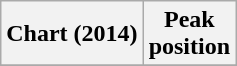<table class="wikitable sortable plainrowheaders" style="text-align:center">
<tr>
<th scope="col">Chart (2014)</th>
<th scope="col">Peak<br>position</th>
</tr>
<tr>
</tr>
</table>
